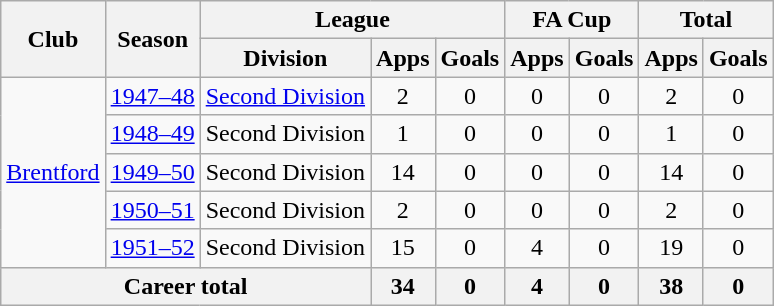<table class="wikitable" style="text-align: center;">
<tr>
<th rowspan="2">Club</th>
<th rowspan="2">Season</th>
<th colspan="3">League</th>
<th colspan="2">FA Cup</th>
<th colspan="2">Total</th>
</tr>
<tr>
<th>Division</th>
<th>Apps</th>
<th>Goals</th>
<th>Apps</th>
<th>Goals</th>
<th>Apps</th>
<th>Goals</th>
</tr>
<tr>
<td rowspan="5"><a href='#'>Brentford</a></td>
<td><a href='#'>1947–48</a></td>
<td><a href='#'>Second Division</a></td>
<td>2</td>
<td>0</td>
<td>0</td>
<td>0</td>
<td>2</td>
<td>0</td>
</tr>
<tr>
<td><a href='#'>1948–49</a></td>
<td>Second Division</td>
<td>1</td>
<td>0</td>
<td>0</td>
<td>0</td>
<td>1</td>
<td>0</td>
</tr>
<tr>
<td><a href='#'>1949–50</a></td>
<td>Second Division</td>
<td>14</td>
<td>0</td>
<td>0</td>
<td>0</td>
<td>14</td>
<td>0</td>
</tr>
<tr>
<td><a href='#'>1950–51</a></td>
<td>Second Division</td>
<td>2</td>
<td>0</td>
<td>0</td>
<td>0</td>
<td>2</td>
<td>0</td>
</tr>
<tr>
<td><a href='#'>1951–52</a></td>
<td>Second Division</td>
<td>15</td>
<td>0</td>
<td>4</td>
<td>0</td>
<td>19</td>
<td>0</td>
</tr>
<tr>
<th colspan="3">Career total</th>
<th>34</th>
<th>0</th>
<th>4</th>
<th>0</th>
<th>38</th>
<th>0</th>
</tr>
</table>
